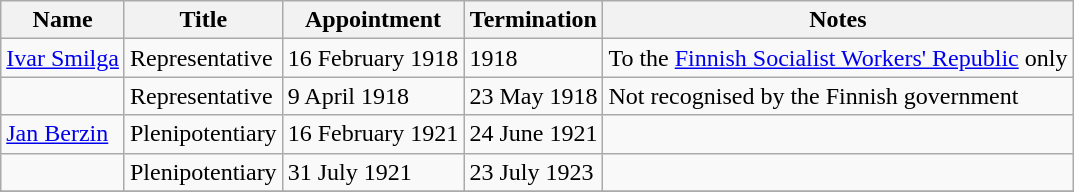<table class="wikitable">
<tr valign="middle">
<th>Name</th>
<th>Title</th>
<th>Appointment</th>
<th>Termination</th>
<th>Notes</th>
</tr>
<tr>
<td><a href='#'>Ivar Smilga</a></td>
<td>Representative</td>
<td>16 February 1918</td>
<td>1918</td>
<td>To the <a href='#'>Finnish Socialist Workers' Republic</a> only</td>
</tr>
<tr>
<td></td>
<td>Representative</td>
<td>9 April 1918</td>
<td>23 May 1918</td>
<td>Not recognised by the Finnish government</td>
</tr>
<tr>
<td><a href='#'>Jan Berzin</a></td>
<td>Plenipotentiary</td>
<td>16 February 1921</td>
<td>24 June 1921</td>
<td></td>
</tr>
<tr>
<td></td>
<td>Plenipotentiary</td>
<td>31 July 1921</td>
<td>23 July 1923</td>
<td></td>
</tr>
<tr>
</tr>
</table>
